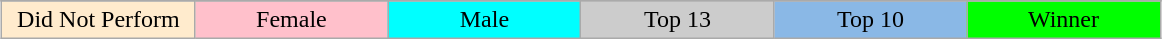<table class="wikitable" style="margin:1em auto; text-align:center;">
<tr>
</tr>
<tr>
<td style="background:#FFEBCD;" width="15%">Did Not Perform</td>
<td style="background:pink;" width="15%">Female</td>
<td style="background:cyan;" width="15%">Male</td>
<td style="background:#CCCCCC;" width="15%">Top 13</td>
<td style="background:#8AB8E6;" width="15%">Top 10</td>
<td style="background:lime;" width="15%">Winner</td>
</tr>
</table>
